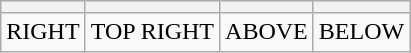<table class="wikitable">
<tr align="center" style="font-size: 18px">
<th></th>
<th></th>
<th></th>
<th></th>
</tr>
<tr align="center">
<td>RIGHT</td>
<td>TOP RIGHT</td>
<td>ABOVE</td>
<td>BELOW</td>
</tr>
</table>
